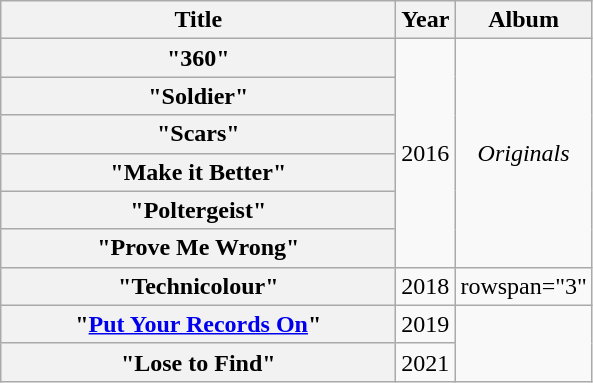<table class="wikitable plainrowheaders" style="text-align:center;" border="1">
<tr>
<th scope="col"  style="width:16em;">Title</th>
<th scope="col">Year</th>
<th scope="col">Album</th>
</tr>
<tr>
<th scope="row">"360"</th>
<td rowspan=6>2016</td>
<td rowspan=6><em>Originals</em></td>
</tr>
<tr>
<th scope="row">"Soldier"</th>
</tr>
<tr>
<th scope="row">"Scars"</th>
</tr>
<tr>
<th scope="row">"Make it Better"</th>
</tr>
<tr>
<th scope="row">"Poltergeist"</th>
</tr>
<tr>
<th scope="row">"Prove Me Wrong"</th>
</tr>
<tr>
<th scope="row">"Technicolour"</th>
<td>2018</td>
<td>rowspan="3" </td>
</tr>
<tr>
<th scope="row">"<a href='#'>Put Your Records On</a>"</th>
<td>2019</td>
</tr>
<tr>
<th scope="row">"Lose to Find"</th>
<td>2021</td>
</tr>
</table>
